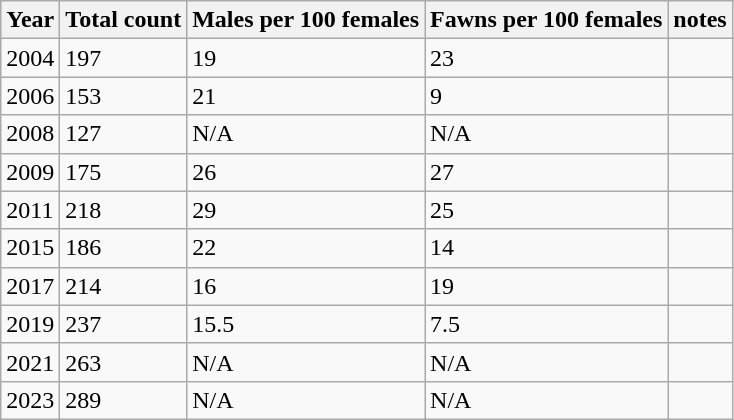<table class="wikitable sortable">
<tr>
<th>Year</th>
<th>Total count</th>
<th>Males per 100 females</th>
<th>Fawns per 100 females</th>
<th>notes</th>
</tr>
<tr>
<td>2004</td>
<td>197</td>
<td>19</td>
<td>23</td>
<td></td>
</tr>
<tr>
<td>2006</td>
<td>153</td>
<td>21</td>
<td>9</td>
<td></td>
</tr>
<tr>
<td>2008</td>
<td>127</td>
<td>N/A</td>
<td>N/A</td>
<td></td>
</tr>
<tr>
<td>2009</td>
<td>175</td>
<td>26</td>
<td>27</td>
<td></td>
</tr>
<tr>
<td>2011</td>
<td>218</td>
<td>29</td>
<td>25</td>
<td></td>
</tr>
<tr>
<td>2015</td>
<td>186</td>
<td>22</td>
<td>14</td>
<td></td>
</tr>
<tr>
<td>2017</td>
<td>214</td>
<td>16</td>
<td>19</td>
<td></td>
</tr>
<tr>
<td>2019</td>
<td>237</td>
<td>15.5</td>
<td>7.5</td>
<td></td>
</tr>
<tr>
<td>2021</td>
<td>263</td>
<td>N/A</td>
<td>N/A</td>
<td></td>
</tr>
<tr>
<td>2023</td>
<td>289</td>
<td>N/A</td>
<td>N/A</td>
<td></td>
</tr>
</table>
